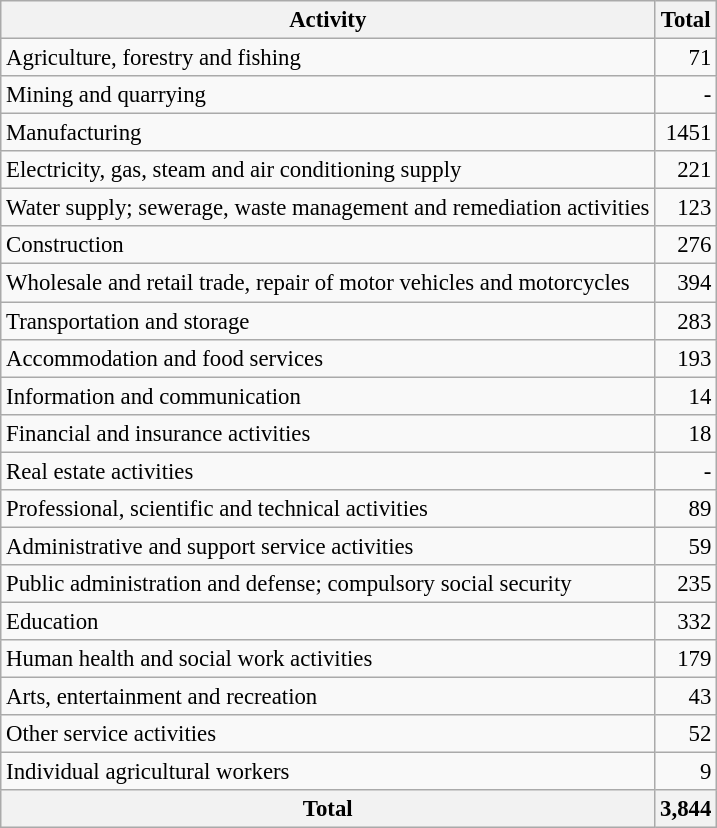<table class="wikitable sortable" style="font-size:95%;">
<tr>
<th>Activity</th>
<th>Total</th>
</tr>
<tr>
<td>Agriculture, forestry and fishing</td>
<td align="right">71</td>
</tr>
<tr>
<td>Mining and quarrying</td>
<td align="right">-</td>
</tr>
<tr>
<td>Manufacturing</td>
<td align="right">1451</td>
</tr>
<tr>
<td>Electricity, gas, steam and air conditioning supply</td>
<td align="right">221</td>
</tr>
<tr>
<td>Water supply; sewerage, waste management and remediation activities</td>
<td align="right">123</td>
</tr>
<tr>
<td>Construction</td>
<td align="right">276</td>
</tr>
<tr>
<td>Wholesale and retail trade, repair of motor vehicles and motorcycles</td>
<td align="right">394</td>
</tr>
<tr>
<td>Transportation and storage</td>
<td align="right">283</td>
</tr>
<tr>
<td>Accommodation and food services</td>
<td align="right">193</td>
</tr>
<tr>
<td>Information and communication</td>
<td align="right">14</td>
</tr>
<tr>
<td>Financial and insurance activities</td>
<td align="right">18</td>
</tr>
<tr>
<td>Real estate activities</td>
<td align="right">-</td>
</tr>
<tr>
<td>Professional, scientific and technical activities</td>
<td align="right">89</td>
</tr>
<tr>
<td>Administrative and support service activities</td>
<td align="right">59</td>
</tr>
<tr>
<td>Public administration and defense; compulsory social security</td>
<td align="right">235</td>
</tr>
<tr>
<td>Education</td>
<td align="right">332</td>
</tr>
<tr>
<td>Human health and social work activities</td>
<td align="right">179</td>
</tr>
<tr>
<td>Arts, entertainment and recreation</td>
<td align="right">43</td>
</tr>
<tr>
<td>Other service activities</td>
<td align="right">52</td>
</tr>
<tr>
<td>Individual agricultural workers</td>
<td align="right">9</td>
</tr>
<tr class="sortbottom">
<th>Total</th>
<th>3,844</th>
</tr>
</table>
